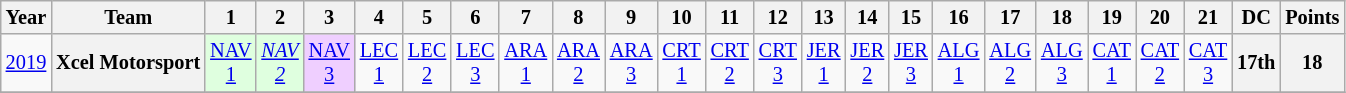<table class="wikitable" style="text-align:center; font-size:85%">
<tr>
<th>Year</th>
<th>Team</th>
<th>1</th>
<th>2</th>
<th>3</th>
<th>4</th>
<th>5</th>
<th>6</th>
<th>7</th>
<th>8</th>
<th>9</th>
<th>10</th>
<th>11</th>
<th>12</th>
<th>13</th>
<th>14</th>
<th>15</th>
<th>16</th>
<th>17</th>
<th>18</th>
<th>19</th>
<th>20</th>
<th>21</th>
<th>DC</th>
<th>Points</th>
</tr>
<tr>
<td><a href='#'>2019</a></td>
<th nowrap>Xcel Motorsport</th>
<td style="background:#DFFFDF"><a href='#'>NAV<br>1</a><br></td>
<td style="background:#DFFFDF"><em><a href='#'>NAV<br>2</a></em><br></td>
<td style="background:#EFCFFF"><a href='#'>NAV<br>3</a><br></td>
<td><a href='#'>LEC<br>1</a></td>
<td><a href='#'>LEC<br>2</a></td>
<td><a href='#'>LEC<br>3</a></td>
<td><a href='#'>ARA<br>1</a></td>
<td><a href='#'>ARA<br>2</a></td>
<td><a href='#'>ARA<br>3</a></td>
<td><a href='#'>CRT<br>1</a></td>
<td><a href='#'>CRT<br>2</a></td>
<td><a href='#'>CRT<br>3</a></td>
<td><a href='#'>JER<br>1</a></td>
<td><a href='#'>JER<br>2</a></td>
<td><a href='#'>JER<br>3</a></td>
<td><a href='#'>ALG<br>1</a></td>
<td><a href='#'>ALG<br>2</a></td>
<td><a href='#'>ALG<br>3</a></td>
<td><a href='#'>CAT<br>1</a></td>
<td><a href='#'>CAT<br>2</a></td>
<td><a href='#'>CAT<br>3</a></td>
<th>17th</th>
<th>18</th>
</tr>
<tr>
</tr>
</table>
